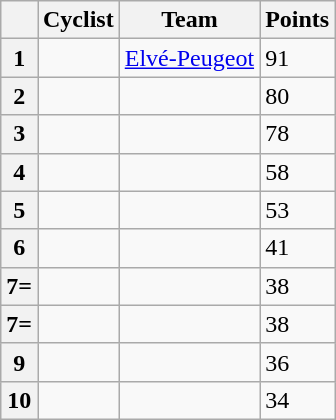<table class=wikitable>
<tr>
<th></th>
<th>Cyclist</th>
<th>Team</th>
<th>Points</th>
</tr>
<tr>
<th>1</th>
<td></td>
<td><a href='#'>Elvé-Peugeot</a></td>
<td>91</td>
</tr>
<tr>
<th>2</th>
<td></td>
<td></td>
<td>80</td>
</tr>
<tr>
<th>3</th>
<td></td>
<td></td>
<td>78</td>
</tr>
<tr>
<th>4</th>
<td></td>
<td></td>
<td>58</td>
</tr>
<tr>
<th>5</th>
<td></td>
<td></td>
<td>53</td>
</tr>
<tr>
<th>6</th>
<td></td>
<td></td>
<td>41</td>
</tr>
<tr>
<th>7=</th>
<td></td>
<td></td>
<td>38</td>
</tr>
<tr>
<th>7=</th>
<td></td>
<td></td>
<td>38</td>
</tr>
<tr>
<th>9</th>
<td></td>
<td></td>
<td>36</td>
</tr>
<tr>
<th>10</th>
<td></td>
<td></td>
<td>34</td>
</tr>
</table>
